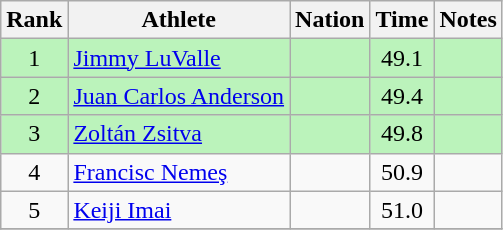<table class="wikitable sortable" style="text-align:center">
<tr>
<th>Rank</th>
<th>Athlete</th>
<th>Nation</th>
<th>Time</th>
<th>Notes</th>
</tr>
<tr bgcolor=bbf3bb>
<td>1</td>
<td align=left><a href='#'>Jimmy LuValle</a></td>
<td align=left></td>
<td>49.1</td>
<td></td>
</tr>
<tr bgcolor=bbf3bb>
<td>2</td>
<td align=left><a href='#'>Juan Carlos Anderson</a></td>
<td align=left></td>
<td>49.4</td>
<td></td>
</tr>
<tr bgcolor=bbf3bb>
<td>3</td>
<td align=left><a href='#'>Zoltán Zsitva</a></td>
<td align=left></td>
<td>49.8</td>
<td></td>
</tr>
<tr>
<td>4</td>
<td align=left><a href='#'>Francisc Nemeş</a></td>
<td align=left></td>
<td>50.9</td>
<td></td>
</tr>
<tr>
<td>5</td>
<td align=left><a href='#'>Keiji Imai</a></td>
<td align=left></td>
<td>51.0</td>
<td></td>
</tr>
<tr>
</tr>
</table>
